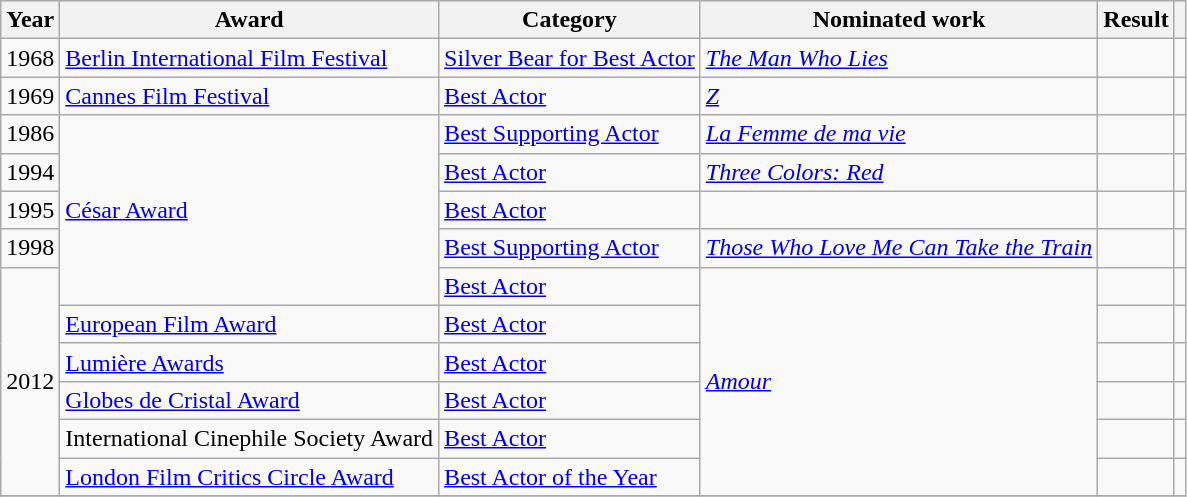<table class="wikitable unsortable">
<tr>
<th>Year</th>
<th>Award</th>
<th>Category</th>
<th>Nominated work</th>
<th>Result</th>
<th></th>
</tr>
<tr>
<td>1968</td>
<td><a href='#'>Berlin International Film Festival</a></td>
<td><a href='#'>Silver Bear for Best Actor</a></td>
<td><em><a href='#'>The Man Who Lies</a></em></td>
<td></td>
<td></td>
</tr>
<tr>
<td>1969</td>
<td><a href='#'>Cannes Film Festival</a></td>
<td><a href='#'>Best Actor</a></td>
<td><em><a href='#'>Z</a></em></td>
<td></td>
<td></td>
</tr>
<tr>
<td>1986</td>
<td rowspan=5><a href='#'>César Award</a></td>
<td><a href='#'>Best Supporting Actor</a></td>
<td><em><a href='#'>La Femme de ma vie</a></em></td>
<td></td>
<td></td>
</tr>
<tr>
<td>1994</td>
<td><a href='#'>Best Actor</a></td>
<td><em><a href='#'>Three Colors: Red</a></em></td>
<td></td>
<td></td>
</tr>
<tr>
<td>1995</td>
<td><a href='#'>Best Actor</a></td>
<td><em></em></td>
<td></td>
<td></td>
</tr>
<tr>
<td>1998</td>
<td><a href='#'>Best Supporting Actor</a></td>
<td><em><a href='#'>Those Who Love Me Can Take the Train</a></em></td>
<td></td>
<td></td>
</tr>
<tr>
<td rowspan=6>2012</td>
<td><a href='#'>Best Actor</a></td>
<td rowspan=6><em><a href='#'>Amour</a></em></td>
<td></td>
<td></td>
</tr>
<tr>
<td><a href='#'>European Film Award</a></td>
<td><a href='#'>Best Actor</a></td>
<td></td>
<td></td>
</tr>
<tr>
<td><a href='#'>Lumière Awards</a></td>
<td><a href='#'>Best Actor</a></td>
<td></td>
<td></td>
</tr>
<tr>
<td><a href='#'>Globes de Cristal Award</a></td>
<td><a href='#'>Best Actor</a></td>
<td></td>
<td></td>
</tr>
<tr>
<td>International Cinephile Society Award</td>
<td><a href='#'>Best Actor</a></td>
<td></td>
<td></td>
</tr>
<tr>
<td><a href='#'>London Film Critics Circle Award</a></td>
<td><a href='#'>Best Actor of the Year</a></td>
<td></td>
<td></td>
</tr>
<tr>
</tr>
</table>
